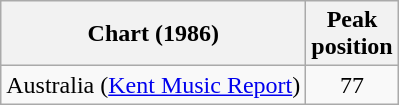<table class="wikitable">
<tr>
<th align="left">Chart (1986)</th>
<th align="left">Peak<br>position</th>
</tr>
<tr>
<td align="left">Australia (<a href='#'>Kent Music Report</a>)</td>
<td style="text-align:center;">77</td>
</tr>
</table>
